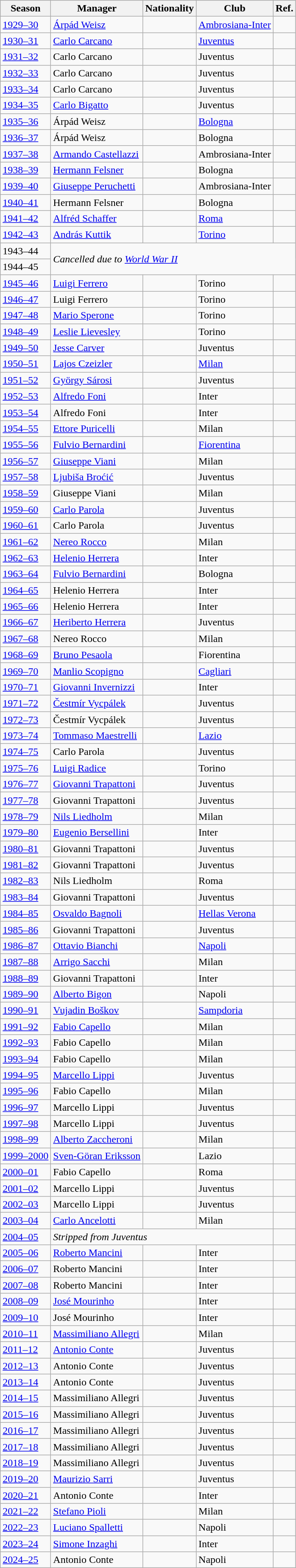<table class="sortable wikitable">
<tr>
<th><strong>Season</strong></th>
<th><strong>Manager</strong></th>
<th><strong>Nationality</strong></th>
<th><strong>Club</strong></th>
<th><strong>Ref.</strong></th>
</tr>
<tr>
<td><a href='#'>1929–30</a></td>
<td><a href='#'>Árpád Weisz</a></td>
<td></td>
<td [Inter Milan><a href='#'>Ambrosiana-Inter</a></td>
<td></td>
</tr>
<tr>
<td><a href='#'>1930–31</a></td>
<td><a href='#'>Carlo Carcano</a></td>
<td></td>
<td><a href='#'>Juventus</a></td>
<td></td>
</tr>
<tr>
<td><a href='#'>1931–32</a></td>
<td>Carlo Carcano</td>
<td></td>
<td>Juventus</td>
<td></td>
</tr>
<tr>
<td><a href='#'>1932–33</a></td>
<td>Carlo Carcano</td>
<td></td>
<td>Juventus</td>
<td></td>
</tr>
<tr>
<td><a href='#'>1933–34</a></td>
<td>Carlo Carcano</td>
<td></td>
<td>Juventus</td>
<td></td>
</tr>
<tr>
<td><a href='#'>1934–35</a></td>
<td><a href='#'>Carlo Bigatto</a></td>
<td></td>
<td>Juventus</td>
<td></td>
</tr>
<tr>
<td><a href='#'>1935–36</a></td>
<td>Árpád Weisz</td>
<td></td>
<td><a href='#'>Bologna</a></td>
<td></td>
</tr>
<tr>
<td><a href='#'>1936–37</a></td>
<td>Árpád Weisz</td>
<td></td>
<td>Bologna</td>
<td></td>
</tr>
<tr>
<td><a href='#'>1937–38</a></td>
<td><a href='#'>Armando Castellazzi</a></td>
<td></td>
<td>Ambrosiana-Inter</td>
<td></td>
</tr>
<tr>
<td><a href='#'>1938–39</a></td>
<td><a href='#'>Hermann Felsner</a></td>
<td></td>
<td>Bologna</td>
<td></td>
</tr>
<tr>
<td><a href='#'>1939–40</a></td>
<td><a href='#'>Giuseppe Peruchetti</a></td>
<td></td>
<td>Ambrosiana-Inter</td>
<td></td>
</tr>
<tr>
<td><a href='#'>1940–41</a></td>
<td>Hermann Felsner</td>
<td></td>
<td>Bologna</td>
<td></td>
</tr>
<tr>
<td><a href='#'>1941–42</a></td>
<td><a href='#'>Alfréd Schaffer</a></td>
<td></td>
<td><a href='#'>Roma</a></td>
<td></td>
</tr>
<tr>
<td><a href='#'>1942–43</a></td>
<td><a href='#'>András Kuttik</a></td>
<td></td>
<td><a href='#'>Torino</a></td>
<td></td>
</tr>
<tr>
<td>1943–44</td>
<td rowspan=2 colspan=4><em>Cancelled due to <a href='#'>World War II</a></em></td>
</tr>
<tr>
<td>1944–45</td>
</tr>
<tr>
<td><a href='#'>1945–46</a></td>
<td><a href='#'>Luigi Ferrero</a></td>
<td></td>
<td>Torino</td>
<td></td>
</tr>
<tr>
<td><a href='#'>1946–47</a></td>
<td>Luigi Ferrero</td>
<td></td>
<td>Torino</td>
<td></td>
</tr>
<tr>
<td><a href='#'>1947–48</a></td>
<td><a href='#'>Mario Sperone</a></td>
<td></td>
<td>Torino</td>
<td></td>
</tr>
<tr>
<td><a href='#'>1948–49</a></td>
<td><a href='#'>Leslie Lievesley</a></td>
<td></td>
<td>Torino</td>
<td></td>
</tr>
<tr>
<td><a href='#'>1949–50</a></td>
<td><a href='#'>Jesse Carver</a></td>
<td></td>
<td>Juventus</td>
<td></td>
</tr>
<tr>
<td><a href='#'>1950–51</a></td>
<td><a href='#'>Lajos Czeizler</a></td>
<td></td>
<td><a href='#'>Milan</a></td>
<td></td>
</tr>
<tr>
<td><a href='#'>1951–52</a></td>
<td><a href='#'>György Sárosi</a></td>
<td></td>
<td>Juventus</td>
<td></td>
</tr>
<tr>
<td><a href='#'>1952–53</a></td>
<td><a href='#'>Alfredo Foni</a></td>
<td></td>
<td>Inter</td>
<td></td>
</tr>
<tr>
<td><a href='#'>1953–54</a></td>
<td>Alfredo Foni</td>
<td></td>
<td>Inter</td>
<td></td>
</tr>
<tr>
<td><a href='#'>1954–55</a></td>
<td><a href='#'>Ettore Puricelli</a></td>
<td></td>
<td>Milan</td>
<td></td>
</tr>
<tr>
<td><a href='#'>1955–56</a></td>
<td><a href='#'>Fulvio Bernardini</a></td>
<td></td>
<td><a href='#'>Fiorentina</a></td>
<td></td>
</tr>
<tr>
<td><a href='#'>1956–57</a></td>
<td><a href='#'>Giuseppe Viani</a></td>
<td></td>
<td>Milan</td>
<td></td>
</tr>
<tr>
<td><a href='#'>1957–58</a></td>
<td><a href='#'>Ljubiša Broćić</a></td>
<td></td>
<td>Juventus</td>
<td></td>
</tr>
<tr>
<td><a href='#'>1958–59</a></td>
<td>Giuseppe Viani</td>
<td></td>
<td>Milan</td>
<td></td>
</tr>
<tr>
<td><a href='#'>1959–60</a></td>
<td><a href='#'>Carlo Parola</a></td>
<td></td>
<td>Juventus</td>
<td></td>
</tr>
<tr>
<td><a href='#'>1960–61</a></td>
<td>Carlo Parola</td>
<td></td>
<td>Juventus</td>
<td></td>
</tr>
<tr>
<td><a href='#'>1961–62</a></td>
<td><a href='#'>Nereo Rocco</a></td>
<td></td>
<td>Milan</td>
<td></td>
</tr>
<tr>
<td><a href='#'>1962–63</a></td>
<td><a href='#'>Helenio Herrera</a></td>
<td></td>
<td>Inter</td>
<td></td>
</tr>
<tr>
<td><a href='#'>1963–64</a></td>
<td><a href='#'>Fulvio Bernardini</a></td>
<td></td>
<td>Bologna</td>
<td></td>
</tr>
<tr>
<td><a href='#'>1964–65</a></td>
<td>Helenio Herrera</td>
<td></td>
<td>Inter</td>
<td></td>
</tr>
<tr>
<td><a href='#'>1965–66</a></td>
<td>Helenio Herrera</td>
<td></td>
<td>Inter</td>
<td></td>
</tr>
<tr>
<td><a href='#'>1966–67</a></td>
<td><a href='#'>Heriberto Herrera</a></td>
<td></td>
<td>Juventus</td>
<td></td>
</tr>
<tr>
<td><a href='#'>1967–68</a></td>
<td>Nereo Rocco</td>
<td></td>
<td>Milan</td>
<td></td>
</tr>
<tr>
<td><a href='#'>1968–69</a></td>
<td><a href='#'>Bruno Pesaola</a></td>
<td></td>
<td>Fiorentina</td>
<td></td>
</tr>
<tr>
<td><a href='#'>1969–70</a></td>
<td><a href='#'>Manlio Scopigno</a></td>
<td></td>
<td><a href='#'>Cagliari</a></td>
<td></td>
</tr>
<tr>
<td><a href='#'>1970–71</a></td>
<td><a href='#'>Giovanni Invernizzi</a></td>
<td></td>
<td>Inter</td>
<td></td>
</tr>
<tr>
<td><a href='#'>1971–72</a></td>
<td><a href='#'>Čestmír Vycpálek</a></td>
<td></td>
<td>Juventus</td>
<td></td>
</tr>
<tr>
<td><a href='#'>1972–73</a></td>
<td>Čestmír Vycpálek</td>
<td></td>
<td>Juventus</td>
<td></td>
</tr>
<tr>
<td><a href='#'>1973–74</a></td>
<td><a href='#'>Tommaso Maestrelli</a></td>
<td></td>
<td><a href='#'>Lazio</a></td>
<td></td>
</tr>
<tr>
<td><a href='#'>1974–75</a></td>
<td>Carlo Parola</td>
<td></td>
<td>Juventus</td>
<td></td>
</tr>
<tr>
<td><a href='#'>1975–76</a></td>
<td><a href='#'>Luigi Radice</a></td>
<td></td>
<td>Torino</td>
<td></td>
</tr>
<tr>
<td><a href='#'>1976–77</a></td>
<td><a href='#'>Giovanni Trapattoni</a></td>
<td></td>
<td>Juventus</td>
<td></td>
</tr>
<tr>
<td><a href='#'>1977–78</a></td>
<td>Giovanni Trapattoni</td>
<td></td>
<td>Juventus</td>
<td></td>
</tr>
<tr>
<td><a href='#'>1978–79</a></td>
<td><a href='#'>Nils Liedholm</a></td>
<td></td>
<td>Milan</td>
<td></td>
</tr>
<tr>
<td><a href='#'>1979–80</a></td>
<td><a href='#'>Eugenio Bersellini</a></td>
<td></td>
<td>Inter</td>
<td></td>
</tr>
<tr>
<td><a href='#'>1980–81</a></td>
<td>Giovanni Trapattoni</td>
<td></td>
<td>Juventus</td>
<td></td>
</tr>
<tr>
<td><a href='#'>1981–82</a></td>
<td>Giovanni Trapattoni</td>
<td></td>
<td>Juventus</td>
<td></td>
</tr>
<tr>
<td><a href='#'>1982–83</a></td>
<td>Nils Liedholm</td>
<td></td>
<td>Roma</td>
<td></td>
</tr>
<tr>
<td><a href='#'>1983–84</a></td>
<td>Giovanni Trapattoni</td>
<td></td>
<td>Juventus</td>
<td></td>
</tr>
<tr>
<td><a href='#'>1984–85</a></td>
<td><a href='#'>Osvaldo Bagnoli</a></td>
<td></td>
<td><a href='#'>Hellas Verona</a></td>
<td></td>
</tr>
<tr>
<td><a href='#'>1985–86</a></td>
<td>Giovanni Trapattoni</td>
<td></td>
<td>Juventus</td>
<td></td>
</tr>
<tr>
<td><a href='#'>1986–87</a></td>
<td><a href='#'>Ottavio Bianchi</a></td>
<td></td>
<td><a href='#'>Napoli</a></td>
<td></td>
</tr>
<tr>
<td><a href='#'>1987–88</a></td>
<td><a href='#'>Arrigo Sacchi</a></td>
<td></td>
<td>Milan</td>
<td></td>
</tr>
<tr>
<td><a href='#'>1988–89</a></td>
<td>Giovanni Trapattoni</td>
<td></td>
<td>Inter</td>
<td></td>
</tr>
<tr>
<td><a href='#'>1989–90</a></td>
<td><a href='#'>Alberto Bigon</a></td>
<td></td>
<td>Napoli</td>
<td></td>
</tr>
<tr>
<td><a href='#'>1990–91</a></td>
<td><a href='#'>Vujadin Boškov</a></td>
<td></td>
<td><a href='#'>Sampdoria</a></td>
<td></td>
</tr>
<tr>
<td><a href='#'>1991–92</a></td>
<td><a href='#'>Fabio Capello</a></td>
<td></td>
<td>Milan</td>
<td></td>
</tr>
<tr>
<td><a href='#'>1992–93</a></td>
<td>Fabio Capello</td>
<td></td>
<td>Milan</td>
<td></td>
</tr>
<tr>
<td><a href='#'>1993–94</a></td>
<td>Fabio Capello</td>
<td></td>
<td>Milan</td>
<td></td>
</tr>
<tr>
<td><a href='#'>1994–95</a></td>
<td><a href='#'>Marcello Lippi</a></td>
<td></td>
<td>Juventus</td>
<td></td>
</tr>
<tr>
<td><a href='#'>1995–96</a></td>
<td>Fabio Capello</td>
<td></td>
<td>Milan</td>
<td></td>
</tr>
<tr>
<td><a href='#'>1996–97</a></td>
<td>Marcello Lippi</td>
<td></td>
<td>Juventus</td>
<td></td>
</tr>
<tr>
<td><a href='#'>1997–98</a></td>
<td>Marcello Lippi</td>
<td></td>
<td>Juventus</td>
<td></td>
</tr>
<tr>
<td><a href='#'>1998–99</a></td>
<td><a href='#'>Alberto Zaccheroni</a></td>
<td></td>
<td>Milan</td>
<td></td>
</tr>
<tr>
<td><a href='#'>1999–2000</a></td>
<td><a href='#'>Sven-Göran Eriksson</a></td>
<td></td>
<td>Lazio</td>
<td></td>
</tr>
<tr>
<td><a href='#'>2000–01</a></td>
<td>Fabio Capello</td>
<td></td>
<td>Roma</td>
<td></td>
</tr>
<tr>
<td><a href='#'>2001–02</a></td>
<td>Marcello Lippi</td>
<td></td>
<td>Juventus</td>
<td></td>
</tr>
<tr>
<td><a href='#'>2002–03</a></td>
<td>Marcello Lippi</td>
<td></td>
<td>Juventus</td>
<td></td>
</tr>
<tr>
<td><a href='#'>2003–04</a></td>
<td><a href='#'>Carlo Ancelotti</a></td>
<td></td>
<td>Milan</td>
<td></td>
</tr>
<tr>
<td><a href='#'>2004–05</a></td>
<td colspan=3><em>Stripped from Juventus</em></td>
<td></td>
</tr>
<tr>
<td><a href='#'>2005–06</a></td>
<td><a href='#'>Roberto Mancini</a></td>
<td></td>
<td>Inter</td>
<td></td>
</tr>
<tr>
<td><a href='#'>2006–07</a></td>
<td>Roberto Mancini</td>
<td></td>
<td>Inter</td>
<td></td>
</tr>
<tr>
<td><a href='#'>2007–08</a></td>
<td>Roberto Mancini</td>
<td></td>
<td>Inter</td>
<td></td>
</tr>
<tr>
<td><a href='#'>2008–09</a></td>
<td><a href='#'>José Mourinho</a></td>
<td></td>
<td>Inter</td>
<td></td>
</tr>
<tr>
<td><a href='#'>2009–10</a></td>
<td>José Mourinho</td>
<td></td>
<td>Inter</td>
<td></td>
</tr>
<tr>
<td><a href='#'>2010–11</a></td>
<td><a href='#'>Massimiliano Allegri</a></td>
<td></td>
<td>Milan</td>
<td></td>
</tr>
<tr>
<td><a href='#'>2011–12</a></td>
<td><a href='#'>Antonio Conte</a></td>
<td></td>
<td>Juventus</td>
<td></td>
</tr>
<tr>
<td><a href='#'>2012–13</a></td>
<td>Antonio Conte</td>
<td></td>
<td>Juventus</td>
<td></td>
</tr>
<tr>
<td><a href='#'>2013–14</a></td>
<td>Antonio Conte</td>
<td></td>
<td>Juventus</td>
<td></td>
</tr>
<tr>
<td><a href='#'>2014–15</a></td>
<td>Massimiliano Allegri</td>
<td></td>
<td>Juventus</td>
<td></td>
</tr>
<tr>
<td><a href='#'>2015–16</a></td>
<td>Massimiliano Allegri</td>
<td></td>
<td>Juventus</td>
<td></td>
</tr>
<tr>
<td><a href='#'>2016–17</a></td>
<td>Massimiliano Allegri</td>
<td></td>
<td>Juventus</td>
<td></td>
</tr>
<tr>
<td><a href='#'>2017–18</a></td>
<td>Massimiliano Allegri</td>
<td></td>
<td>Juventus</td>
<td></td>
</tr>
<tr>
<td><a href='#'>2018–19</a></td>
<td>Massimiliano Allegri</td>
<td></td>
<td>Juventus</td>
<td></td>
</tr>
<tr>
<td><a href='#'>2019–20</a></td>
<td><a href='#'>Maurizio Sarri</a></td>
<td></td>
<td>Juventus</td>
<td></td>
</tr>
<tr>
<td><a href='#'>2020–21</a></td>
<td>Antonio Conte</td>
<td></td>
<td>Inter</td>
<td></td>
</tr>
<tr>
<td><a href='#'>2021–22</a></td>
<td><a href='#'>Stefano Pioli</a></td>
<td></td>
<td>Milan</td>
<td></td>
</tr>
<tr>
<td><a href='#'>2022–23</a></td>
<td><a href='#'>Luciano Spalletti</a></td>
<td></td>
<td>Napoli</td>
<td></td>
</tr>
<tr>
<td><a href='#'>2023–24</a></td>
<td><a href='#'>Simone Inzaghi</a></td>
<td></td>
<td>Inter</td>
<td></td>
</tr>
<tr>
<td><a href='#'>2024–25</a></td>
<td>Antonio Conte</td>
<td></td>
<td>Napoli</td>
<td></td>
</tr>
</table>
